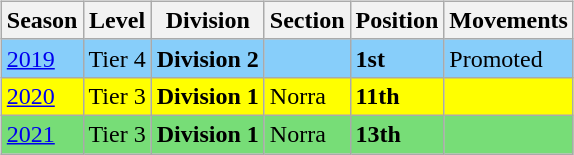<table>
<tr>
<td valign="top" width=0%><br><table class="wikitable">
<tr style="background:#f0f6fa;">
<th><strong>Season</strong></th>
<th><strong>Level</strong></th>
<th><strong>Division</strong></th>
<th><strong>Section</strong></th>
<th><strong>Position</strong></th>
<th><strong>Movements</strong></th>
</tr>
<tr>
<td style="background:#87CEFA;"><a href='#'>2019</a></td>
<td style="background:#87CEFA;">Tier 4</td>
<td style="background:#87CEFA;"><strong>  Division 2 </strong></td>
<td style="background:#87CEFA;"></td>
<td style="background:#87CEFA;"><strong>1st</strong></td>
<td style="background:#87CEFA;">Promoted</td>
</tr>
<tr>
<td style="background:#FFFF00;"><a href='#'>2020</a></td>
<td style="background:#FFFF00;">Tier 3</td>
<td style="background:#FFFF00;"><strong> Division 1</strong></td>
<td style="background:#FFFF00;">Norra</td>
<td style="background:#FFFF00;"><strong>11th</strong></td>
<td style="background:#FFFF00;"></td>
</tr>
<tr>
<td style="background:#77DD77;"><a href='#'>2021</a></td>
<td style="background:#77DD77;">Tier 3</td>
<td style="background:#77DD77;"><strong> Division 1</strong></td>
<td style="background:#77DD77;">Norra</td>
<td style="background:#77DD77;"><strong>13th</strong></td>
<td style="background:#77DD77;"></td>
</tr>
</table>
</td>
</tr>
</table>
